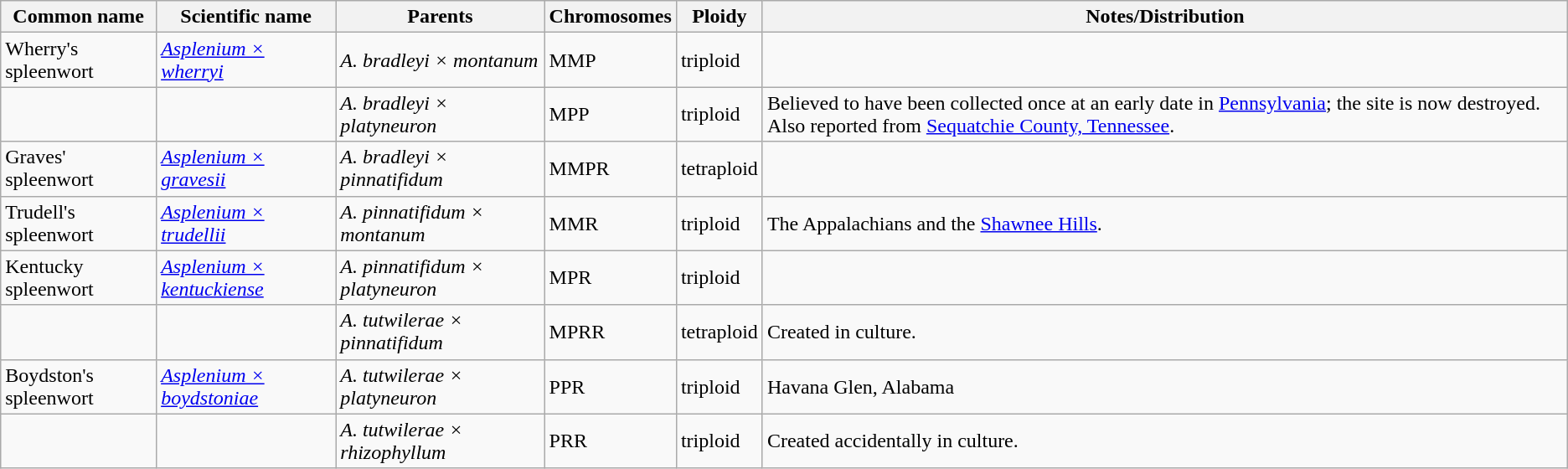<table class="wikitable">
<tr>
<th>Common name</th>
<th>Scientific name</th>
<th>Parents</th>
<th>Chromosomes</th>
<th>Ploidy</th>
<th>Notes/Distribution</th>
</tr>
<tr>
<td>Wherry's spleenwort</td>
<td><em><a href='#'>Asplenium × wherryi</a></em></td>
<td><em>A. bradleyi × montanum</em></td>
<td>MMP</td>
<td>triploid</td>
<td></td>
</tr>
<tr>
<td></td>
<td></td>
<td><em>A. bradleyi × platyneuron</em></td>
<td>MPP</td>
<td>triploid</td>
<td>Believed to have been collected once at an early date in <a href='#'>Pennsylvania</a>; the site is now destroyed. Also reported from <a href='#'>Sequatchie County, Tennessee</a>.</td>
</tr>
<tr>
<td>Graves' spleenwort</td>
<td><em><a href='#'>Asplenium × gravesii</a></em></td>
<td><em>A. bradleyi × pinnatifidum</em></td>
<td>MMPR</td>
<td>tetraploid</td>
<td></td>
</tr>
<tr>
<td>Trudell's spleenwort</td>
<td><em><a href='#'>Asplenium × trudellii</a></em></td>
<td><em>A. pinnatifidum × montanum</em></td>
<td>MMR</td>
<td>triploid</td>
<td>The Appalachians and the <a href='#'>Shawnee Hills</a>.</td>
</tr>
<tr>
<td>Kentucky spleenwort</td>
<td><em><a href='#'>Asplenium × kentuckiense</a></em></td>
<td><em>A. pinnatifidum × platyneuron</em></td>
<td>MPR</td>
<td>triploid</td>
<td></td>
</tr>
<tr>
<td></td>
<td></td>
<td><em>A. tutwilerae  × pinnatifidum</em></td>
<td>MPRR</td>
<td>tetraploid</td>
<td>Created in culture.</td>
</tr>
<tr>
<td>Boydston's spleenwort</td>
<td><em><a href='#'>Asplenium × boydstoniae</a></em></td>
<td><em>A. tutwilerae × platyneuron</em></td>
<td>PPR</td>
<td>triploid</td>
<td>Havana Glen, Alabama</td>
</tr>
<tr>
<td></td>
<td></td>
<td><em>A. tutwilerae  × rhizophyllum</em></td>
<td>PRR</td>
<td>triploid</td>
<td>Created accidentally in culture.</td>
</tr>
</table>
